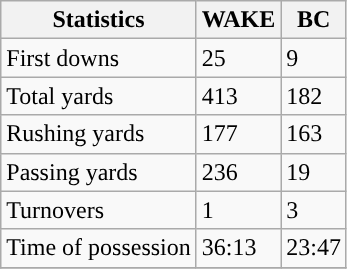<table class="wikitable" style="float: left;">
<tr>
<th>Statistics</th>
<th>WAKE</th>
<th>BC</th>
</tr>
<tr>
<td>First downs</td>
<td>25</td>
<td>9</td>
</tr>
<tr>
<td>Total yards</td>
<td>413</td>
<td>182</td>
</tr>
<tr>
<td>Rushing yards</td>
<td>177</td>
<td>163</td>
</tr>
<tr>
<td>Passing yards</td>
<td>236</td>
<td>19</td>
</tr>
<tr>
<td>Turnovers</td>
<td>1</td>
<td>3</td>
</tr>
<tr>
<td>Time of possession</td>
<td>36:13</td>
<td>23:47</td>
</tr>
<tr>
</tr>
</table>
